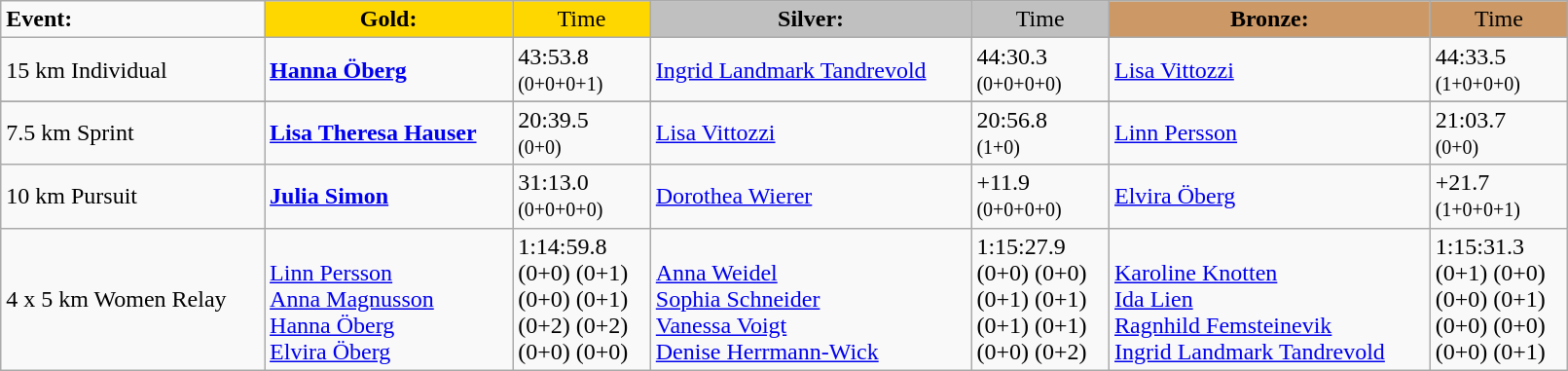<table class="wikitable" width=85%>
<tr>
<td><strong>Event:</strong></td>
<td style="text-align:center;background-color:gold;"><strong>Gold:</strong></td>
<td style="text-align:center;background-color:gold;">Time</td>
<td style="text-align:center;background-color:silver;"><strong>Silver:</strong></td>
<td style="text-align:center;background-color:silver;">Time</td>
<td style="text-align:center;background-color:#CC9966;"><strong>Bronze:</strong></td>
<td style="text-align:center;background-color:#CC9966;">Time</td>
</tr>
<tr>
<td>15 km Individual</td>
<td><strong><a href='#'>Hanna Öberg</a></strong><br><small></small></td>
<td>43:53.8<br><small>(0+0+0+1)</small></td>
<td><a href='#'>Ingrid Landmark Tandrevold</a><br><small></small></td>
<td>44:30.3<br><small>(0+0+0+0)</small></td>
<td><a href='#'>Lisa Vittozzi</a><br><small></small></td>
<td>44:33.5<br><small>(1+0+0+0)</small></td>
</tr>
<tr>
</tr>
<tr>
<td>7.5 km Sprint</td>
<td><strong><a href='#'>Lisa Theresa Hauser</a></strong><br><small></small></td>
<td>20:39.5<br><small>(0+0)</small></td>
<td><a href='#'>Lisa Vittozzi</a><br><small></small></td>
<td>20:56.8<br><small>(1+0)</small></td>
<td><a href='#'>Linn Persson</a><br><small></small></td>
<td>21:03.7<br><small>(0+0)</small></td>
</tr>
<tr>
<td>10 km Pursuit</td>
<td><strong><a href='#'>Julia Simon</a></strong><br><small></small></td>
<td>31:13.0<br><small>(0+0+0+0)</small></td>
<td><a href='#'>Dorothea Wierer</a><br><small></small></td>
<td>+11.9<br><small>(0+0+0+0)</small></td>
<td><a href='#'>Elvira Öberg</a><br><small></small></td>
<td>+21.7<br><small>(1+0+0+1)</small></td>
</tr>
<tr>
<td>4 x 5 km Women Relay</td>
<td><strong></strong><br><a href='#'>Linn Persson</a><br><a href='#'>Anna Magnusson</a><br><a href='#'>Hanna Öberg</a><br><a href='#'>Elvira Öberg</a></td>
<td>1:14:59.8<br>(0+0) (0+1)<br>(0+0) (0+1)<br>(0+2) (0+2)<br>(0+0) (0+0)</td>
<td><br><a href='#'>Anna Weidel</a><br><a href='#'>Sophia Schneider</a><br><a href='#'>Vanessa Voigt</a><br><a href='#'>Denise Herrmann-Wick</a></td>
<td>1:15:27.9<br>(0+0) (0+0)<br>(0+1) (0+1)<br>(0+1) (0+1)<br>(0+0) (0+2)</td>
<td><br><a href='#'>Karoline Knotten</a><br><a href='#'>Ida Lien</a><br><a href='#'>Ragnhild Femsteinevik</a><br><a href='#'>Ingrid Landmark Tandrevold</a></td>
<td>1:15:31.3<br>(0+1) (0+0)<br>(0+0) (0+1)<br>(0+0) (0+0)<br>(0+0) (0+1)</td>
</tr>
</table>
